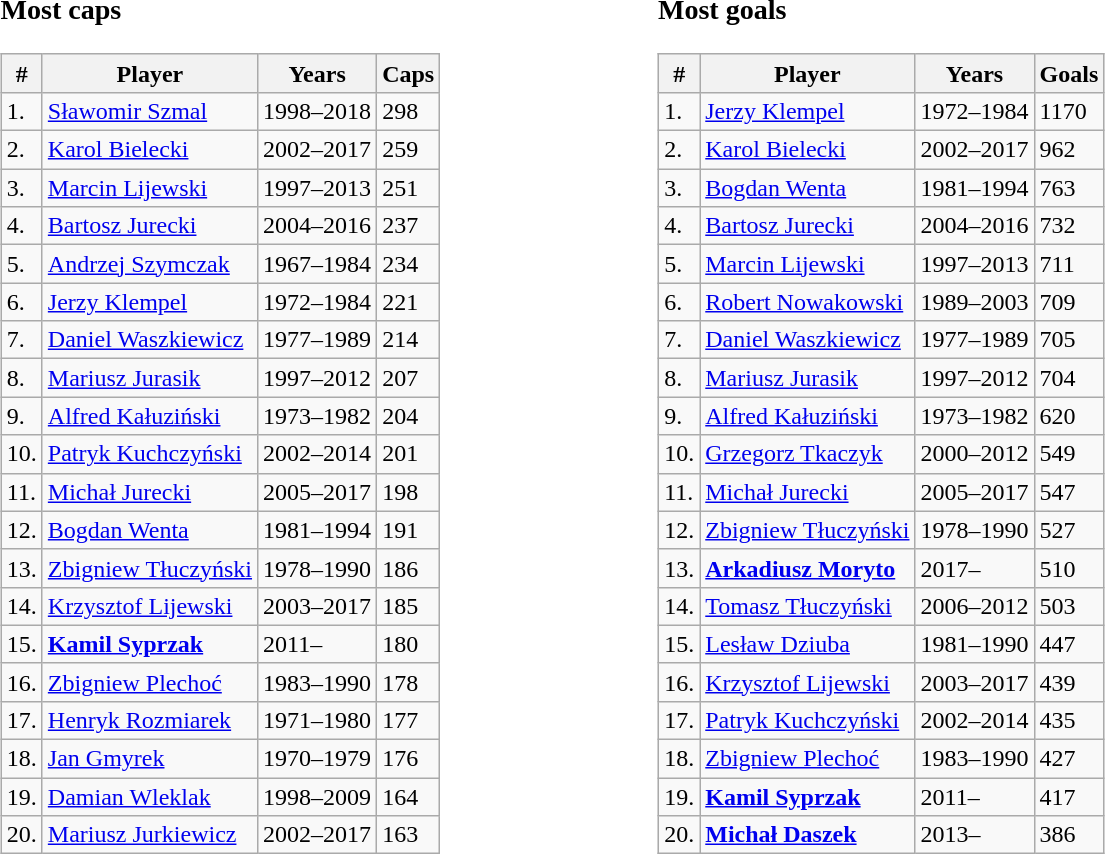<table width=70%>
<tr>
<td><br><h3>Most caps</h3><table class="wikitable">
<tr align="center" style="background: rgb(239, 239, 239);">
<th>#</th>
<th>Player</th>
<th>Years</th>
<th>Caps</th>
</tr>
<tr>
<td>1.</td>
<td align="left"><a href='#'>Sławomir Szmal</a></td>
<td>1998–2018</td>
<td>298</td>
</tr>
<tr>
<td>2.</td>
<td align="left"><a href='#'>Karol Bielecki</a></td>
<td>2002–2017</td>
<td>259</td>
</tr>
<tr>
<td>3.</td>
<td align="left"><a href='#'>Marcin Lijewski</a></td>
<td>1997–2013</td>
<td>251</td>
</tr>
<tr>
<td>4.</td>
<td align="left"><a href='#'>Bartosz Jurecki</a></td>
<td>2004–2016</td>
<td>237</td>
</tr>
<tr>
<td>5.</td>
<td align="left"><a href='#'>Andrzej Szymczak</a></td>
<td>1967–1984</td>
<td>234</td>
</tr>
<tr>
<td>6.</td>
<td align="left"><a href='#'>Jerzy Klempel</a></td>
<td>1972–1984</td>
<td>221</td>
</tr>
<tr>
<td>7.</td>
<td align="left"><a href='#'>Daniel Waszkiewicz</a></td>
<td>1977–1989</td>
<td>214</td>
</tr>
<tr>
<td>8.</td>
<td align="left"><a href='#'>Mariusz Jurasik</a></td>
<td>1997–2012</td>
<td>207</td>
</tr>
<tr>
<td>9.</td>
<td align="left"><a href='#'>Alfred Kałuziński</a></td>
<td>1973–1982</td>
<td>204</td>
</tr>
<tr>
<td>10.</td>
<td align="left"><a href='#'>Patryk Kuchczyński</a></td>
<td>2002–2014</td>
<td>201</td>
</tr>
<tr>
<td>11.</td>
<td align="left"><a href='#'>Michał Jurecki</a></td>
<td>2005–2017</td>
<td>198</td>
</tr>
<tr>
<td>12.</td>
<td align="left"><a href='#'>Bogdan Wenta</a></td>
<td>1981–1994</td>
<td>191</td>
</tr>
<tr>
<td>13.</td>
<td align="left"><a href='#'>Zbigniew Tłuczyński</a></td>
<td>1978–1990</td>
<td>186</td>
</tr>
<tr>
<td>14.</td>
<td align="left"><a href='#'>Krzysztof Lijewski</a></td>
<td>2003–2017</td>
<td>185</td>
</tr>
<tr>
<td>15.</td>
<td align="left"><strong><a href='#'>Kamil Syprzak</a></strong></td>
<td>2011–</td>
<td>180</td>
</tr>
<tr>
<td>16.</td>
<td align="left"><a href='#'>Zbigniew Plechoć</a></td>
<td>1983–1990</td>
<td>178</td>
</tr>
<tr>
<td>17.</td>
<td align="left"><a href='#'>Henryk Rozmiarek</a></td>
<td>1971–1980</td>
<td>177</td>
</tr>
<tr>
<td>18.</td>
<td align="left"><a href='#'>Jan Gmyrek</a></td>
<td>1970–1979</td>
<td>176</td>
</tr>
<tr>
<td>19.</td>
<td align="left"><a href='#'>Damian Wleklak</a></td>
<td>1998–2009</td>
<td>164</td>
</tr>
<tr>
<td>20.</td>
<td align="left"><a href='#'>Mariusz Jurkiewicz</a></td>
<td>2002–2017</td>
<td>163</td>
</tr>
</table>
</td>
<td><br><h3>Most goals</h3><table class="wikitable">
<tr align="center" style="background: rgb(239, 239, 239);">
<th>#</th>
<th>Player</th>
<th>Years</th>
<th>Goals</th>
</tr>
<tr>
<td>1.</td>
<td align="left"><a href='#'>Jerzy Klempel</a></td>
<td>1972–1984</td>
<td>1170</td>
</tr>
<tr>
<td>2.</td>
<td align="left"><a href='#'>Karol Bielecki</a></td>
<td>2002–2017</td>
<td>962</td>
</tr>
<tr>
<td>3.</td>
<td align="left"><a href='#'>Bogdan Wenta</a></td>
<td>1981–1994</td>
<td>763</td>
</tr>
<tr>
<td>4.</td>
<td align="left"><a href='#'>Bartosz Jurecki</a></td>
<td>2004–2016</td>
<td>732</td>
</tr>
<tr>
<td>5.</td>
<td align="left"><a href='#'>Marcin Lijewski</a></td>
<td>1997–2013</td>
<td>711</td>
</tr>
<tr>
<td>6.</td>
<td align="left"><a href='#'>Robert Nowakowski</a></td>
<td>1989–2003</td>
<td>709</td>
</tr>
<tr>
<td>7.</td>
<td align="left"><a href='#'>Daniel Waszkiewicz</a></td>
<td>1977–1989</td>
<td>705</td>
</tr>
<tr>
<td>8.</td>
<td align="left"><a href='#'>Mariusz Jurasik</a></td>
<td>1997–2012</td>
<td>704</td>
</tr>
<tr>
<td>9.</td>
<td align="left"><a href='#'>Alfred Kałuziński</a></td>
<td>1973–1982</td>
<td>620</td>
</tr>
<tr>
<td>10.</td>
<td align="left"><a href='#'>Grzegorz Tkaczyk</a></td>
<td>2000–2012</td>
<td>549</td>
</tr>
<tr>
<td>11.</td>
<td align="left"><a href='#'>Michał Jurecki</a></td>
<td>2005–2017</td>
<td>547</td>
</tr>
<tr>
<td>12.</td>
<td align="left"><a href='#'>Zbigniew Tłuczyński</a></td>
<td>1978–1990</td>
<td>527</td>
</tr>
<tr>
<td>13.</td>
<td align="left"><strong><a href='#'>Arkadiusz Moryto</a></strong></td>
<td>2017–</td>
<td>510</td>
</tr>
<tr>
<td>14.</td>
<td align="left"><a href='#'>Tomasz Tłuczyński</a></td>
<td>2006–2012</td>
<td>503</td>
</tr>
<tr>
<td>15.</td>
<td align="left"><a href='#'>Lesław Dziuba</a></td>
<td>1981–1990</td>
<td>447</td>
</tr>
<tr>
<td>16.</td>
<td align="left"><a href='#'>Krzysztof Lijewski</a></td>
<td>2003–2017</td>
<td>439</td>
</tr>
<tr>
<td>17.</td>
<td align="left"><a href='#'>Patryk Kuchczyński</a></td>
<td>2002–2014</td>
<td>435</td>
</tr>
<tr>
<td>18.</td>
<td align="left"><a href='#'>Zbigniew Plechoć</a></td>
<td>1983–1990</td>
<td>427</td>
</tr>
<tr>
<td>19.</td>
<td align="left"><strong><a href='#'>Kamil Syprzak</a></strong></td>
<td>2011–</td>
<td>417</td>
</tr>
<tr>
<td>20.</td>
<td align="left"><strong><a href='#'>Michał Daszek</a></strong></td>
<td>2013–</td>
<td>386</td>
</tr>
</table>
</td>
</tr>
</table>
